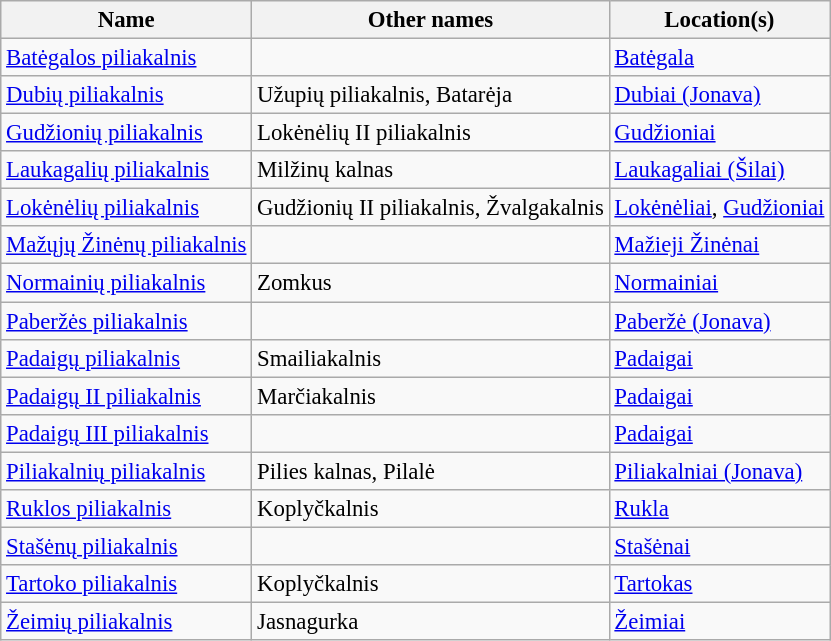<table class="wikitable" style="font-size: 95%;">
<tr>
<th>Name</th>
<th>Other names</th>
<th>Location(s)</th>
</tr>
<tr>
<td><a href='#'>Batėgalos piliakalnis</a></td>
<td></td>
<td><a href='#'>Batėgala</a></td>
</tr>
<tr>
<td><a href='#'>Dubių piliakalnis</a></td>
<td>Užupių piliakalnis, Batarėja</td>
<td><a href='#'>Dubiai (Jonava)</a></td>
</tr>
<tr>
<td><a href='#'>Gudžionių piliakalnis</a></td>
<td>Lokėnėlių II piliakalnis</td>
<td><a href='#'>Gudžioniai</a></td>
</tr>
<tr>
<td><a href='#'>Laukagalių piliakalnis</a></td>
<td>Milžinų kalnas</td>
<td><a href='#'>Laukagaliai (Šilai)</a></td>
</tr>
<tr>
<td><a href='#'>Lokėnėlių piliakalnis</a></td>
<td>Gudžionių II piliakalnis, Žvalgakalnis</td>
<td><a href='#'>Lokėnėliai</a>, <a href='#'>Gudžioniai</a></td>
</tr>
<tr>
<td><a href='#'>Mažųjų Žinėnų piliakalnis</a></td>
<td></td>
<td><a href='#'>Mažieji Žinėnai</a></td>
</tr>
<tr>
<td><a href='#'>Normainių piliakalnis</a></td>
<td>Zomkus</td>
<td><a href='#'>Normainiai</a></td>
</tr>
<tr>
<td><a href='#'>Paberžės piliakalnis</a></td>
<td></td>
<td><a href='#'>Paberžė (Jonava)</a></td>
</tr>
<tr>
<td><a href='#'>Padaigų piliakalnis</a></td>
<td>Smailiakalnis</td>
<td><a href='#'>Padaigai</a></td>
</tr>
<tr>
<td><a href='#'>Padaigų II piliakalnis</a></td>
<td>Marčiakalnis</td>
<td><a href='#'>Padaigai</a></td>
</tr>
<tr>
<td><a href='#'>Padaigų III piliakalnis</a></td>
<td></td>
<td><a href='#'>Padaigai</a></td>
</tr>
<tr>
<td><a href='#'>Piliakalnių piliakalnis</a></td>
<td>Pilies kalnas, Pilalė</td>
<td><a href='#'>Piliakalniai (Jonava)</a></td>
</tr>
<tr>
<td><a href='#'>Ruklos piliakalnis</a></td>
<td>Koplyčkalnis</td>
<td><a href='#'>Rukla</a></td>
</tr>
<tr>
<td><a href='#'>Stašėnų piliakalnis</a></td>
<td></td>
<td><a href='#'>Stašėnai</a></td>
</tr>
<tr>
<td><a href='#'>Tartoko piliakalnis</a></td>
<td>Koplyčkalnis</td>
<td><a href='#'>Tartokas</a></td>
</tr>
<tr>
<td><a href='#'>Žeimių piliakalnis</a></td>
<td>Jasnagurka</td>
<td><a href='#'>Žeimiai</a></td>
</tr>
</table>
